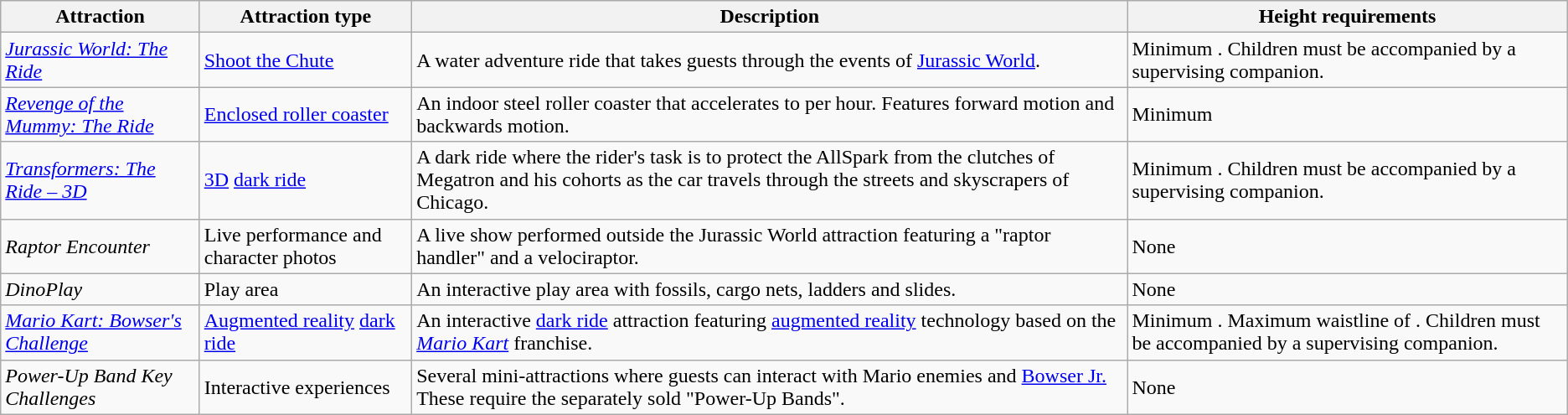<table class="wikitable sortable">
<tr>
<th>Attraction</th>
<th>Attraction type</th>
<th>Description</th>
<th>Height requirements</th>
</tr>
<tr>
<td><em><a href='#'>Jurassic World: The Ride</a></em></td>
<td><a href='#'>Shoot the Chute</a></td>
<td>A water adventure ride that takes guests through the events of <a href='#'>Jurassic World</a>.</td>
<td>Minimum . Children  must be accompanied by a supervising companion.</td>
</tr>
<tr>
<td><em><a href='#'>Revenge of the Mummy: The Ride</a></em></td>
<td><a href='#'>Enclosed roller coaster</a></td>
<td>An indoor steel roller coaster that accelerates to  per hour. Features forward motion and backwards motion.</td>
<td>Minimum </td>
</tr>
<tr>
<td><em><a href='#'>Transformers: The Ride – 3D</a></em></td>
<td><a href='#'>3D</a> <a href='#'>dark ride</a></td>
<td>A dark ride where the rider's task is to protect the AllSpark from the clutches of Megatron and his cohorts as the car travels through the streets and skyscrapers of Chicago.</td>
<td>Minimum . Children  must be accompanied by a supervising companion.</td>
</tr>
<tr>
<td><em>Raptor Encounter</em></td>
<td>Live performance and character photos</td>
<td>A live show performed outside the Jurassic World attraction featuring a "raptor handler" and a velociraptor.</td>
<td>None</td>
</tr>
<tr>
<td><em>DinoPlay</em></td>
<td>Play area</td>
<td>An interactive play area with fossils, cargo nets, ladders and slides.</td>
<td>None</td>
</tr>
<tr>
<td><em><a href='#'>Mario Kart: Bowser's Challenge</a></em></td>
<td><a href='#'>Augmented reality</a> <a href='#'>dark ride</a></td>
<td>An interactive <a href='#'>dark ride</a> attraction featuring <a href='#'>augmented reality</a> technology based on the <em><a href='#'>Mario Kart</a></em> franchise.</td>
<td>Minimum . Maximum waistline of . Children  must be accompanied by a supervising companion.</td>
</tr>
<tr>
<td><em>Power-Up Band Key Challenges</em></td>
<td>Interactive experiences</td>
<td>Several mini-attractions where guests can interact with Mario enemies and <a href='#'>Bowser Jr.</a> These require the separately sold "Power-Up Bands".</td>
<td>None</td>
</tr>
</table>
